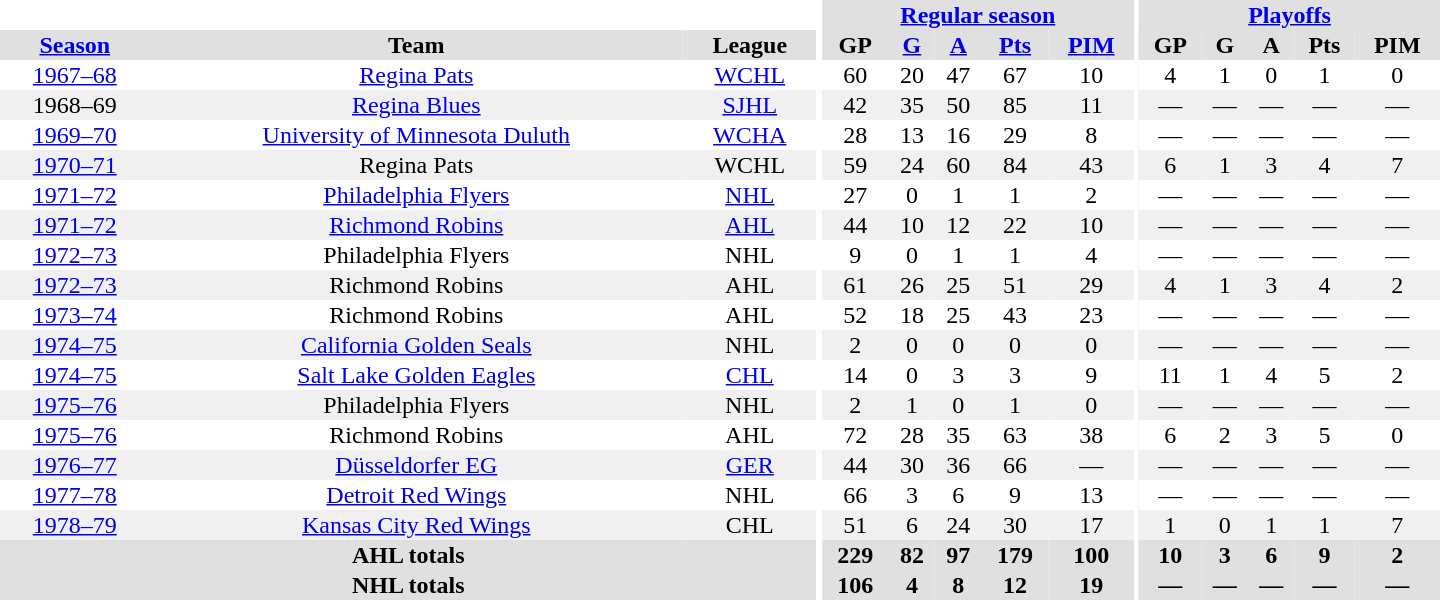<table border="0" cellpadding="1" cellspacing="0" style="text-align:center; width:60em">
<tr bgcolor="#e0e0e0">
<th colspan="3" bgcolor="#ffffff"></th>
<th rowspan="100" bgcolor="#ffffff"></th>
<th colspan="5"><a href='#'>Regular season</a></th>
<th rowspan="100" bgcolor="#ffffff"></th>
<th colspan="5"><a href='#'>Playoffs</a></th>
</tr>
<tr bgcolor="#e0e0e0">
<th><a href='#'>Season</a></th>
<th>Team</th>
<th>League</th>
<th>GP</th>
<th><a href='#'>G</a></th>
<th><a href='#'>A</a></th>
<th><a href='#'>Pts</a></th>
<th><a href='#'>PIM</a></th>
<th>GP</th>
<th>G</th>
<th>A</th>
<th>Pts</th>
<th>PIM</th>
</tr>
<tr>
<td><a href='#'>1967–68</a></td>
<td><a href='#'>Regina Pats</a></td>
<td><a href='#'>WCHL</a></td>
<td>60</td>
<td>20</td>
<td>47</td>
<td>67</td>
<td>10</td>
<td>4</td>
<td>1</td>
<td>0</td>
<td>1</td>
<td>0</td>
</tr>
<tr bgcolor="#f0f0f0">
<td>1968–69</td>
<td><a href='#'>Regina Blues</a></td>
<td><a href='#'>SJHL</a></td>
<td>42</td>
<td>35</td>
<td>50</td>
<td>85</td>
<td>11</td>
<td>—</td>
<td>—</td>
<td>—</td>
<td>—</td>
<td>—</td>
</tr>
<tr>
<td><a href='#'>1969–70</a></td>
<td><a href='#'>University of Minnesota Duluth</a></td>
<td><a href='#'>WCHA</a></td>
<td>28</td>
<td>13</td>
<td>16</td>
<td>29</td>
<td>8</td>
<td>—</td>
<td>—</td>
<td>—</td>
<td>—</td>
<td>—</td>
</tr>
<tr bgcolor="#f0f0f0">
<td><a href='#'>1970–71</a></td>
<td>Regina Pats</td>
<td>WCHL</td>
<td>59</td>
<td>24</td>
<td>60</td>
<td>84</td>
<td>43</td>
<td>6</td>
<td>1</td>
<td>3</td>
<td>4</td>
<td>7</td>
</tr>
<tr>
<td><a href='#'>1971–72</a></td>
<td><a href='#'>Philadelphia Flyers</a></td>
<td><a href='#'>NHL</a></td>
<td>27</td>
<td>0</td>
<td>1</td>
<td>1</td>
<td>2</td>
<td>—</td>
<td>—</td>
<td>—</td>
<td>—</td>
<td>—</td>
</tr>
<tr bgcolor="#f0f0f0">
<td><a href='#'>1971–72</a></td>
<td><a href='#'>Richmond Robins</a></td>
<td><a href='#'>AHL</a></td>
<td>44</td>
<td>10</td>
<td>12</td>
<td>22</td>
<td>10</td>
<td>—</td>
<td>—</td>
<td>—</td>
<td>—</td>
<td>—</td>
</tr>
<tr>
<td><a href='#'>1972–73</a></td>
<td>Philadelphia Flyers</td>
<td>NHL</td>
<td>9</td>
<td>0</td>
<td>1</td>
<td>1</td>
<td>4</td>
<td>—</td>
<td>—</td>
<td>—</td>
<td>—</td>
<td>—</td>
</tr>
<tr bgcolor="#f0f0f0">
<td><a href='#'>1972–73</a></td>
<td>Richmond Robins</td>
<td>AHL</td>
<td>61</td>
<td>26</td>
<td>25</td>
<td>51</td>
<td>29</td>
<td>4</td>
<td>1</td>
<td>3</td>
<td>4</td>
<td>2</td>
</tr>
<tr>
<td><a href='#'>1973–74</a></td>
<td>Richmond Robins</td>
<td>AHL</td>
<td>52</td>
<td>18</td>
<td>25</td>
<td>43</td>
<td>23</td>
<td>—</td>
<td>—</td>
<td>—</td>
<td>—</td>
<td>—</td>
</tr>
<tr bgcolor="#f0f0f0">
<td><a href='#'>1974–75</a></td>
<td><a href='#'>California Golden Seals</a></td>
<td>NHL</td>
<td>2</td>
<td>0</td>
<td>0</td>
<td>0</td>
<td>0</td>
<td>—</td>
<td>—</td>
<td>—</td>
<td>—</td>
<td>—</td>
</tr>
<tr>
<td><a href='#'>1974–75</a></td>
<td><a href='#'>Salt Lake Golden Eagles</a></td>
<td><a href='#'>CHL</a></td>
<td>14</td>
<td>0</td>
<td>3</td>
<td>3</td>
<td>9</td>
<td>11</td>
<td>1</td>
<td>4</td>
<td>5</td>
<td>2</td>
</tr>
<tr bgcolor="#f0f0f0">
<td><a href='#'>1975–76</a></td>
<td>Philadelphia Flyers</td>
<td>NHL</td>
<td>2</td>
<td>1</td>
<td>0</td>
<td>1</td>
<td>0</td>
<td>—</td>
<td>—</td>
<td>—</td>
<td>—</td>
<td>—</td>
</tr>
<tr>
<td><a href='#'>1975–76</a></td>
<td>Richmond Robins</td>
<td>AHL</td>
<td>72</td>
<td>28</td>
<td>35</td>
<td>63</td>
<td>38</td>
<td>6</td>
<td>2</td>
<td>3</td>
<td>5</td>
<td>0</td>
</tr>
<tr bgcolor="#f0f0f0">
<td><a href='#'>1976–77</a></td>
<td><a href='#'>Düsseldorfer EG</a></td>
<td><a href='#'>GER</a></td>
<td>44</td>
<td>30</td>
<td>36</td>
<td>66</td>
<td>—</td>
<td>—</td>
<td>—</td>
<td>—</td>
<td>—</td>
<td>—</td>
</tr>
<tr>
<td><a href='#'>1977–78</a></td>
<td><a href='#'>Detroit Red Wings</a></td>
<td>NHL</td>
<td>66</td>
<td>3</td>
<td>6</td>
<td>9</td>
<td>13</td>
<td>—</td>
<td>—</td>
<td>—</td>
<td>—</td>
<td>—</td>
</tr>
<tr bgcolor="#f0f0f0">
<td><a href='#'>1978–79</a></td>
<td><a href='#'>Kansas City Red Wings</a></td>
<td>CHL</td>
<td>51</td>
<td>6</td>
<td>24</td>
<td>30</td>
<td>17</td>
<td>1</td>
<td>0</td>
<td>1</td>
<td>1</td>
<td>7</td>
</tr>
<tr bgcolor="#e0e0e0">
<th colspan="3">AHL totals</th>
<th>229</th>
<th>82</th>
<th>97</th>
<th>179</th>
<th>100</th>
<th>10</th>
<th>3</th>
<th>6</th>
<th>9</th>
<th>2</th>
</tr>
<tr bgcolor="#e0e0e0">
<th colspan="3">NHL totals</th>
<th>106</th>
<th>4</th>
<th>8</th>
<th>12</th>
<th>19</th>
<th>—</th>
<th>—</th>
<th>—</th>
<th>—</th>
<th>—</th>
</tr>
</table>
